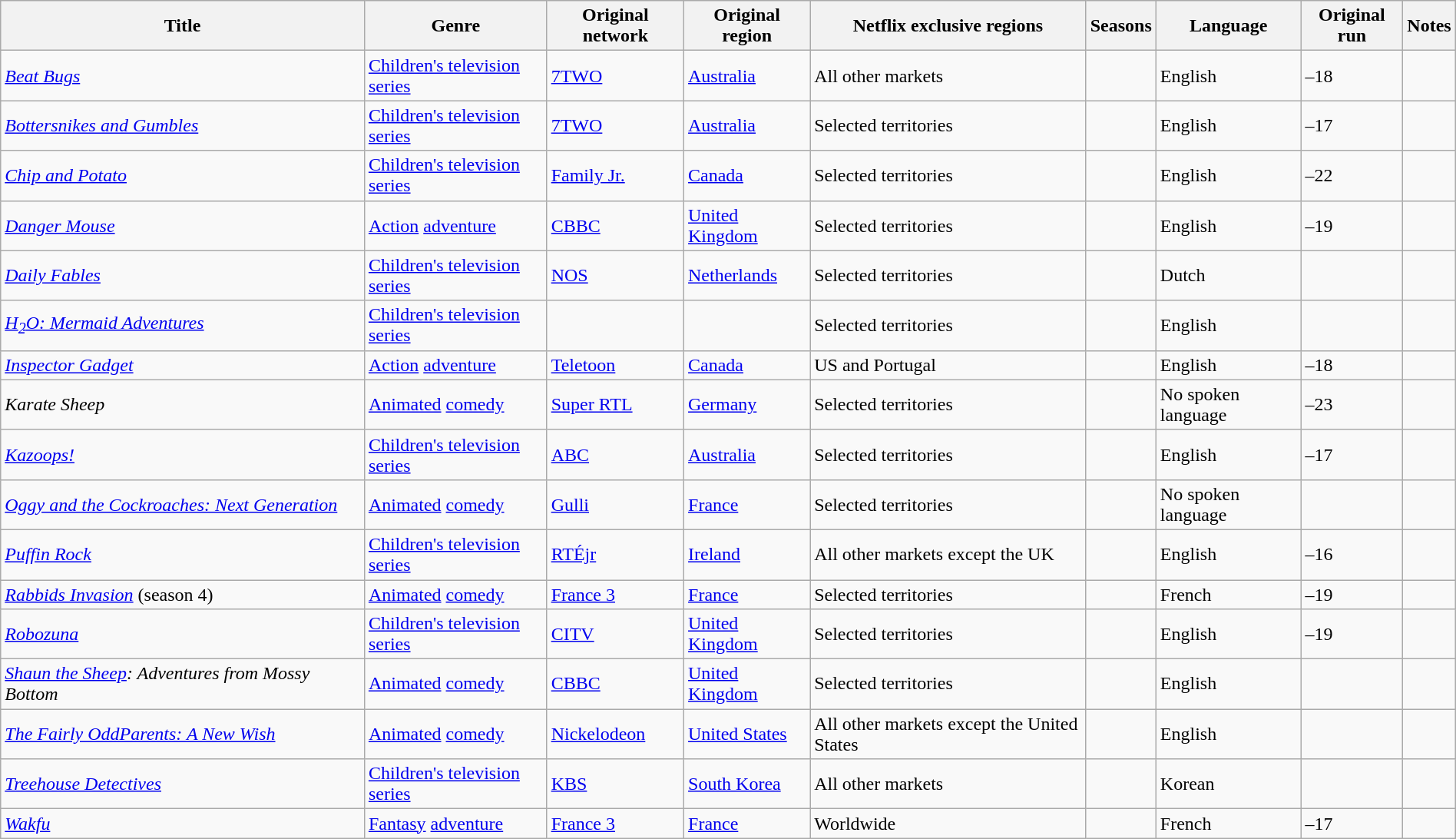<table class="wikitable sortable" style="width:100%;">
<tr>
<th scope="col" style="width:25%;">Title</th>
<th>Genre</th>
<th>Original network</th>
<th>Original region</th>
<th>Netflix exclusive regions</th>
<th>Seasons</th>
<th>Language</th>
<th>Original run</th>
<th>Notes</th>
</tr>
<tr>
<td><em><a href='#'>Beat Bugs</a></em></td>
<td><a href='#'>Children's television series</a></td>
<td><a href='#'>7TWO</a></td>
<td><a href='#'>Australia</a></td>
<td>All other markets</td>
<td></td>
<td>English</td>
<td>–18</td>
<td></td>
</tr>
<tr>
<td><em><a href='#'>Bottersnikes and Gumbles</a></em></td>
<td><a href='#'>Children's television series</a></td>
<td><a href='#'>7TWO</a></td>
<td><a href='#'>Australia</a></td>
<td>Selected territories</td>
<td></td>
<td>English</td>
<td>–17</td>
<td></td>
</tr>
<tr>
<td><em><a href='#'>Chip and Potato</a></em></td>
<td><a href='#'>Children's television series</a></td>
<td><a href='#'>Family Jr.</a></td>
<td><a href='#'>Canada</a></td>
<td>Selected territories</td>
<td></td>
<td>English</td>
<td>–22</td>
<td></td>
</tr>
<tr>
<td><em><a href='#'>Danger Mouse</a></em></td>
<td><a href='#'>Action</a> <a href='#'>adventure</a></td>
<td><a href='#'>CBBC</a></td>
<td><a href='#'>United Kingdom</a></td>
<td>Selected territories</td>
<td></td>
<td>English</td>
<td>–19</td>
<td></td>
</tr>
<tr>
<td><em><a href='#'>Daily Fables</a></em></td>
<td><a href='#'>Children's television series</a></td>
<td><a href='#'>NOS</a></td>
<td><a href='#'>Netherlands</a></td>
<td>Selected territories</td>
<td></td>
<td>Dutch</td>
<td></td>
<td></td>
</tr>
<tr>
<td><em><a href='#'>H<sub>2</sub>O: Mermaid Adventures</a></em></td>
<td><a href='#'>Children's television series</a></td>
<td></td>
<td></td>
<td>Selected territories</td>
<td></td>
<td>English</td>
<td></td>
<td></td>
</tr>
<tr>
<td><em><a href='#'>Inspector Gadget</a></em></td>
<td><a href='#'>Action</a> <a href='#'>adventure</a></td>
<td><a href='#'>Teletoon</a></td>
<td><a href='#'>Canada</a></td>
<td>US and Portugal</td>
<td></td>
<td>English</td>
<td>–18</td>
<td></td>
</tr>
<tr>
<td><em>Karate Sheep</em></td>
<td><a href='#'>Animated</a> <a href='#'>comedy</a></td>
<td><a href='#'>Super RTL</a></td>
<td><a href='#'>Germany</a></td>
<td>Selected territories</td>
<td></td>
<td>No spoken language</td>
<td>–23</td>
<td></td>
</tr>
<tr>
<td><em><a href='#'>Kazoops!</a></em></td>
<td><a href='#'>Children's television series</a></td>
<td><a href='#'>ABC</a></td>
<td><a href='#'>Australia</a></td>
<td>Selected territories</td>
<td></td>
<td>English</td>
<td>–17</td>
<td></td>
</tr>
<tr>
<td><em><a href='#'>Oggy and the Cockroaches: Next Generation</a></em></td>
<td><a href='#'>Animated</a> <a href='#'>comedy</a></td>
<td><a href='#'>Gulli</a></td>
<td><a href='#'>France</a></td>
<td>Selected territories</td>
<td></td>
<td>No spoken language</td>
<td></td>
<td></td>
</tr>
<tr>
<td><em><a href='#'>Puffin Rock</a></em></td>
<td><a href='#'>Children's television series</a></td>
<td><a href='#'>RTÉjr</a></td>
<td><a href='#'>Ireland</a></td>
<td>All other markets except the UK</td>
<td></td>
<td>English</td>
<td>–16</td>
<td></td>
</tr>
<tr>
<td><em><a href='#'>Rabbids Invasion</a></em> (season 4)</td>
<td><a href='#'>Animated</a> <a href='#'>comedy</a></td>
<td><a href='#'>France 3</a></td>
<td><a href='#'>France</a></td>
<td>Selected territories</td>
<td></td>
<td>French</td>
<td>–19</td>
<td></td>
</tr>
<tr>
<td><em><a href='#'>Robozuna</a></em></td>
<td><a href='#'>Children's television series</a></td>
<td><a href='#'>CITV</a></td>
<td><a href='#'>United Kingdom</a></td>
<td>Selected territories</td>
<td></td>
<td>English</td>
<td>–19</td>
<td></td>
</tr>
<tr>
<td><em><a href='#'>Shaun the Sheep</a>: Adventures from Mossy Bottom</em></td>
<td><a href='#'>Animated</a> <a href='#'>comedy</a></td>
<td><a href='#'>CBBC</a></td>
<td><a href='#'>United Kingdom</a></td>
<td>Selected territories</td>
<td></td>
<td>English</td>
<td></td>
<td></td>
</tr>
<tr>
<td><em><a href='#'>The Fairly OddParents: A New Wish</a></em></td>
<td><a href='#'>Animated</a> <a href='#'>comedy</a></td>
<td><a href='#'>Nickelodeon</a></td>
<td><a href='#'>United States</a></td>
<td>All other markets except the United States</td>
<td></td>
<td>English</td>
<td></td>
<td></td>
</tr>
<tr>
<td><em><a href='#'>Treehouse Detectives</a></em></td>
<td><a href='#'>Children's television series</a></td>
<td><a href='#'>KBS</a></td>
<td><a href='#'>South Korea</a></td>
<td>All other markets</td>
<td></td>
<td>Korean</td>
<td></td>
<td></td>
</tr>
<tr>
<td><em><a href='#'>Wakfu</a></em></td>
<td><a href='#'>Fantasy</a> <a href='#'>adventure</a></td>
<td><a href='#'>France 3</a></td>
<td><a href='#'>France</a></td>
<td>Worldwide</td>
<td></td>
<td>French</td>
<td>–17</td>
<td></td>
</tr>
</table>
